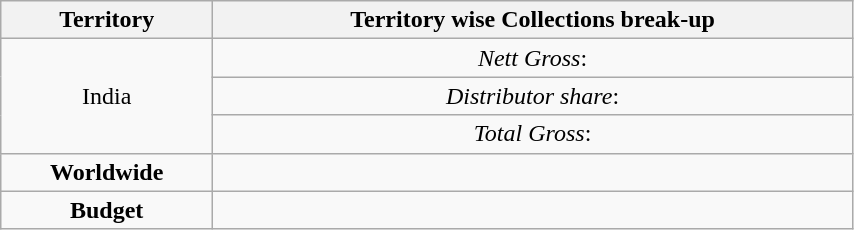<table class="wikitable"  style="float:centre; width:45%; text-align:center;">
<tr>
<th>Territory</th>
<th>Territory wise Collections break-up</th>
</tr>
<tr>
<td rowspan="3">India</td>
<td><em>Nett Gross</em>:<br></td>
</tr>
<tr>
<td><em>Distributor share</em>:<br></td>
</tr>
<tr>
<td><em>Total Gross</em>:<br></td>
</tr>
<tr>
<td><strong>Worldwide</strong></td>
<td></td>
</tr>
<tr>
<td><strong>Budget</strong></td>
<td></td>
</tr>
</table>
